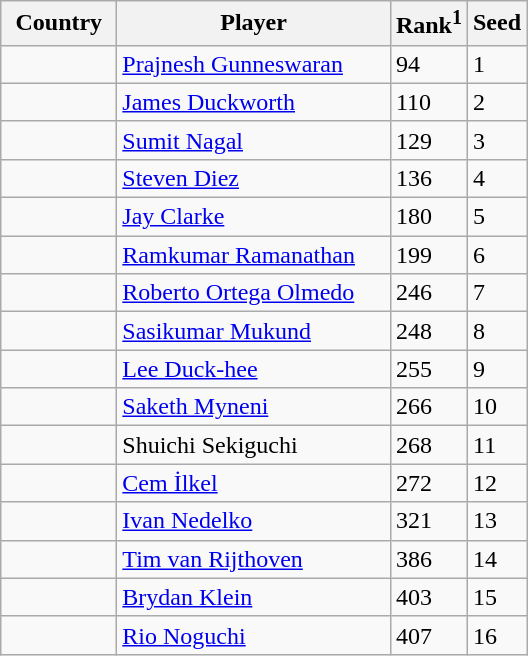<table class="sortable wikitable">
<tr>
<th width="70">Country</th>
<th width="175">Player</th>
<th>Rank<sup>1</sup></th>
<th>Seed</th>
</tr>
<tr>
<td></td>
<td><a href='#'>Prajnesh Gunneswaran</a></td>
<td>94</td>
<td>1</td>
</tr>
<tr>
<td></td>
<td><a href='#'>James Duckworth</a></td>
<td>110</td>
<td>2</td>
</tr>
<tr>
<td></td>
<td><a href='#'>Sumit Nagal</a></td>
<td>129</td>
<td>3</td>
</tr>
<tr>
<td></td>
<td><a href='#'>Steven Diez</a></td>
<td>136</td>
<td>4</td>
</tr>
<tr>
<td></td>
<td><a href='#'>Jay Clarke</a></td>
<td>180</td>
<td>5</td>
</tr>
<tr>
<td></td>
<td><a href='#'>Ramkumar Ramanathan</a></td>
<td>199</td>
<td>6</td>
</tr>
<tr>
<td></td>
<td><a href='#'>Roberto Ortega Olmedo</a></td>
<td>246</td>
<td>7</td>
</tr>
<tr>
<td></td>
<td><a href='#'>Sasikumar Mukund</a></td>
<td>248</td>
<td>8</td>
</tr>
<tr>
<td></td>
<td><a href='#'>Lee Duck-hee</a></td>
<td>255</td>
<td>9</td>
</tr>
<tr>
<td></td>
<td><a href='#'>Saketh Myneni</a></td>
<td>266</td>
<td>10</td>
</tr>
<tr>
<td></td>
<td>Shuichi Sekiguchi</td>
<td>268</td>
<td>11</td>
</tr>
<tr>
<td></td>
<td><a href='#'>Cem İlkel</a></td>
<td>272</td>
<td>12</td>
</tr>
<tr>
<td></td>
<td><a href='#'>Ivan Nedelko</a></td>
<td>321</td>
<td>13</td>
</tr>
<tr>
<td></td>
<td><a href='#'>Tim van Rijthoven</a></td>
<td>386</td>
<td>14</td>
</tr>
<tr>
<td></td>
<td><a href='#'>Brydan Klein</a></td>
<td>403</td>
<td>15</td>
</tr>
<tr>
<td></td>
<td><a href='#'>Rio Noguchi</a></td>
<td>407</td>
<td>16</td>
</tr>
</table>
